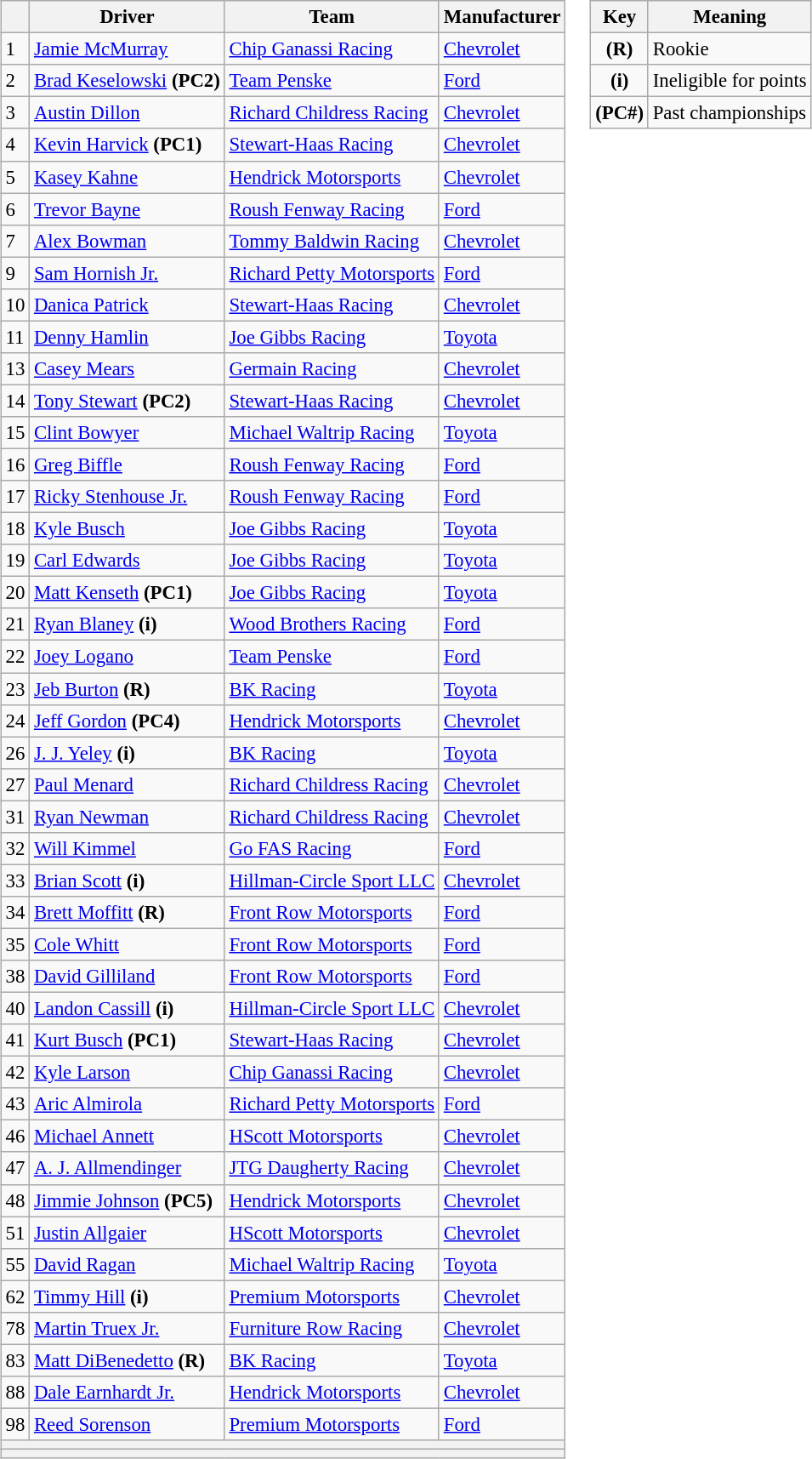<table>
<tr>
<td><br><table class="wikitable" style="font-size:95%">
<tr>
<th></th>
<th>Driver</th>
<th>Team</th>
<th>Manufacturer</th>
</tr>
<tr>
<td>1</td>
<td><a href='#'>Jamie McMurray</a></td>
<td><a href='#'>Chip Ganassi Racing</a></td>
<td><a href='#'>Chevrolet</a></td>
</tr>
<tr>
<td>2</td>
<td><a href='#'>Brad Keselowski</a> <strong>(PC2)</strong></td>
<td><a href='#'>Team Penske</a></td>
<td><a href='#'>Ford</a></td>
</tr>
<tr>
<td>3</td>
<td><a href='#'>Austin Dillon</a></td>
<td><a href='#'>Richard Childress Racing</a></td>
<td><a href='#'>Chevrolet</a></td>
</tr>
<tr>
<td>4</td>
<td><a href='#'>Kevin Harvick</a> <strong>(PC1)</strong></td>
<td><a href='#'>Stewart-Haas Racing</a></td>
<td><a href='#'>Chevrolet</a></td>
</tr>
<tr>
<td>5</td>
<td><a href='#'>Kasey Kahne</a></td>
<td><a href='#'>Hendrick Motorsports</a></td>
<td><a href='#'>Chevrolet</a></td>
</tr>
<tr>
<td>6</td>
<td><a href='#'>Trevor Bayne</a></td>
<td><a href='#'>Roush Fenway Racing</a></td>
<td><a href='#'>Ford</a></td>
</tr>
<tr>
<td>7</td>
<td><a href='#'>Alex Bowman</a></td>
<td><a href='#'>Tommy Baldwin Racing</a></td>
<td><a href='#'>Chevrolet</a></td>
</tr>
<tr>
<td>9</td>
<td><a href='#'>Sam Hornish Jr.</a></td>
<td><a href='#'>Richard Petty Motorsports</a></td>
<td><a href='#'>Ford</a></td>
</tr>
<tr>
<td>10</td>
<td><a href='#'>Danica Patrick</a></td>
<td><a href='#'>Stewart-Haas Racing</a></td>
<td><a href='#'>Chevrolet</a></td>
</tr>
<tr>
<td>11</td>
<td><a href='#'>Denny Hamlin</a></td>
<td><a href='#'>Joe Gibbs Racing</a></td>
<td><a href='#'>Toyota</a></td>
</tr>
<tr>
<td>13</td>
<td><a href='#'>Casey Mears</a></td>
<td><a href='#'>Germain Racing</a></td>
<td><a href='#'>Chevrolet</a></td>
</tr>
<tr>
<td>14</td>
<td><a href='#'>Tony Stewart</a> <strong>(PC2)</strong></td>
<td><a href='#'>Stewart-Haas Racing</a></td>
<td><a href='#'>Chevrolet</a></td>
</tr>
<tr>
<td>15</td>
<td><a href='#'>Clint Bowyer</a></td>
<td><a href='#'>Michael Waltrip Racing</a></td>
<td><a href='#'>Toyota</a></td>
</tr>
<tr>
<td>16</td>
<td><a href='#'>Greg Biffle</a></td>
<td><a href='#'>Roush Fenway Racing</a></td>
<td><a href='#'>Ford</a></td>
</tr>
<tr>
<td>17</td>
<td><a href='#'>Ricky Stenhouse Jr.</a></td>
<td><a href='#'>Roush Fenway Racing</a></td>
<td><a href='#'>Ford</a></td>
</tr>
<tr>
<td>18</td>
<td><a href='#'>Kyle Busch</a></td>
<td><a href='#'>Joe Gibbs Racing</a></td>
<td><a href='#'>Toyota</a></td>
</tr>
<tr>
<td>19</td>
<td><a href='#'>Carl Edwards</a></td>
<td><a href='#'>Joe Gibbs Racing</a></td>
<td><a href='#'>Toyota</a></td>
</tr>
<tr>
<td>20</td>
<td><a href='#'>Matt Kenseth</a> <strong>(PC1)</strong></td>
<td><a href='#'>Joe Gibbs Racing</a></td>
<td><a href='#'>Toyota</a></td>
</tr>
<tr>
<td>21</td>
<td><a href='#'>Ryan Blaney</a> <strong>(i)</strong></td>
<td><a href='#'>Wood Brothers Racing</a></td>
<td><a href='#'>Ford</a></td>
</tr>
<tr>
<td>22</td>
<td><a href='#'>Joey Logano</a></td>
<td><a href='#'>Team Penske</a></td>
<td><a href='#'>Ford</a></td>
</tr>
<tr>
<td>23</td>
<td><a href='#'>Jeb Burton</a> <strong>(R)</strong></td>
<td><a href='#'>BK Racing</a></td>
<td><a href='#'>Toyota</a></td>
</tr>
<tr>
<td>24</td>
<td><a href='#'>Jeff Gordon</a> <strong>(PC4)</strong></td>
<td><a href='#'>Hendrick Motorsports</a></td>
<td><a href='#'>Chevrolet</a></td>
</tr>
<tr>
<td>26</td>
<td><a href='#'>J. J. Yeley</a> <strong>(i)</strong></td>
<td><a href='#'>BK Racing</a></td>
<td><a href='#'>Toyota</a></td>
</tr>
<tr>
<td>27</td>
<td><a href='#'>Paul Menard</a></td>
<td><a href='#'>Richard Childress Racing</a></td>
<td><a href='#'>Chevrolet</a></td>
</tr>
<tr>
<td>31</td>
<td><a href='#'>Ryan Newman</a></td>
<td><a href='#'>Richard Childress Racing</a></td>
<td><a href='#'>Chevrolet</a></td>
</tr>
<tr>
<td>32</td>
<td><a href='#'>Will Kimmel</a></td>
<td><a href='#'>Go FAS Racing</a></td>
<td><a href='#'>Ford</a></td>
</tr>
<tr>
<td>33</td>
<td><a href='#'>Brian Scott</a> <strong>(i)</strong></td>
<td><a href='#'>Hillman-Circle Sport LLC</a></td>
<td><a href='#'>Chevrolet</a></td>
</tr>
<tr>
<td>34</td>
<td><a href='#'>Brett Moffitt</a> <strong>(R)</strong></td>
<td><a href='#'>Front Row Motorsports</a></td>
<td><a href='#'>Ford</a></td>
</tr>
<tr>
<td>35</td>
<td><a href='#'>Cole Whitt</a></td>
<td><a href='#'>Front Row Motorsports</a></td>
<td><a href='#'>Ford</a></td>
</tr>
<tr>
<td>38</td>
<td><a href='#'>David Gilliland</a></td>
<td><a href='#'>Front Row Motorsports</a></td>
<td><a href='#'>Ford</a></td>
</tr>
<tr>
<td>40</td>
<td><a href='#'>Landon Cassill</a> <strong>(i)</strong></td>
<td><a href='#'>Hillman-Circle Sport LLC</a></td>
<td><a href='#'>Chevrolet</a></td>
</tr>
<tr>
<td>41</td>
<td><a href='#'>Kurt Busch</a> <strong>(PC1)</strong></td>
<td><a href='#'>Stewart-Haas Racing</a></td>
<td><a href='#'>Chevrolet</a></td>
</tr>
<tr>
<td>42</td>
<td><a href='#'>Kyle Larson</a></td>
<td><a href='#'>Chip Ganassi Racing</a></td>
<td><a href='#'>Chevrolet</a></td>
</tr>
<tr>
<td>43</td>
<td><a href='#'>Aric Almirola</a></td>
<td><a href='#'>Richard Petty Motorsports</a></td>
<td><a href='#'>Ford</a></td>
</tr>
<tr>
<td>46</td>
<td><a href='#'>Michael Annett</a></td>
<td><a href='#'>HScott Motorsports</a></td>
<td><a href='#'>Chevrolet</a></td>
</tr>
<tr>
<td>47</td>
<td><a href='#'>A. J. Allmendinger</a></td>
<td><a href='#'>JTG Daugherty Racing</a></td>
<td><a href='#'>Chevrolet</a></td>
</tr>
<tr>
<td>48</td>
<td><a href='#'>Jimmie Johnson</a> <strong>(PC5)</strong></td>
<td><a href='#'>Hendrick Motorsports</a></td>
<td><a href='#'>Chevrolet</a></td>
</tr>
<tr>
<td>51</td>
<td><a href='#'>Justin Allgaier</a></td>
<td><a href='#'>HScott Motorsports</a></td>
<td><a href='#'>Chevrolet</a></td>
</tr>
<tr>
<td>55</td>
<td><a href='#'>David Ragan</a></td>
<td><a href='#'>Michael Waltrip Racing</a></td>
<td><a href='#'>Toyota</a></td>
</tr>
<tr>
<td>62</td>
<td><a href='#'>Timmy Hill</a> <strong>(i)</strong></td>
<td><a href='#'>Premium Motorsports</a></td>
<td><a href='#'>Chevrolet</a></td>
</tr>
<tr>
<td>78</td>
<td><a href='#'>Martin Truex Jr.</a></td>
<td><a href='#'>Furniture Row Racing</a></td>
<td><a href='#'>Chevrolet</a></td>
</tr>
<tr>
<td>83</td>
<td><a href='#'>Matt DiBenedetto</a> <strong>(R)</strong></td>
<td><a href='#'>BK Racing</a></td>
<td><a href='#'>Toyota</a></td>
</tr>
<tr>
<td>88</td>
<td><a href='#'>Dale Earnhardt Jr.</a></td>
<td><a href='#'>Hendrick Motorsports</a></td>
<td><a href='#'>Chevrolet</a></td>
</tr>
<tr>
<td>98</td>
<td><a href='#'>Reed Sorenson</a></td>
<td><a href='#'>Premium Motorsports</a></td>
<td><a href='#'>Ford</a></td>
</tr>
<tr>
<th colspan="4"></th>
</tr>
<tr>
<th colspan="4"></th>
</tr>
</table>
</td>
<td valign="top"><br><table class="wikitable" style="float:right; font-size:95%;">
<tr>
<th>Key</th>
<th>Meaning</th>
</tr>
<tr>
<td style="text-align:center;"><strong>(R)</strong></td>
<td>Rookie</td>
</tr>
<tr>
<td style="text-align:center;"><strong>(i)</strong></td>
<td>Ineligible for points</td>
</tr>
<tr>
<td style="text-align:center;"><strong>(PC#)</strong></td>
<td>Past championships</td>
</tr>
</table>
</td>
</tr>
</table>
